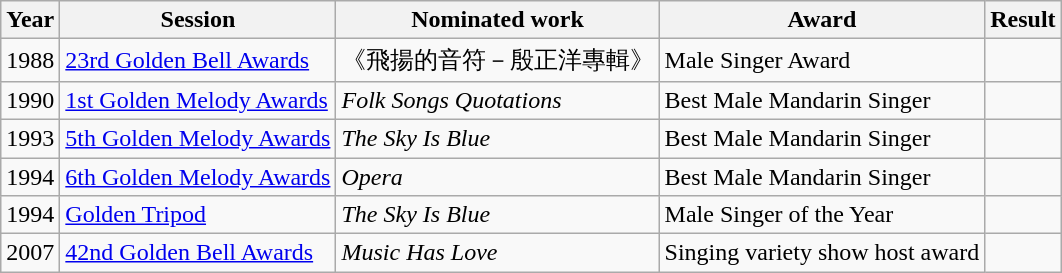<table class="wikitable">
<tr>
<th>Year</th>
<th>Session</th>
<th>Nominated work</th>
<th>Award</th>
<th>Result</th>
</tr>
<tr>
<td>1988</td>
<td><a href='#'>23rd Golden Bell Awards</a></td>
<td>《飛揚的音符－殷正洋專輯》</td>
<td>Male Singer Award</td>
<td></td>
</tr>
<tr>
<td>1990</td>
<td><a href='#'>1st Golden Melody Awards</a></td>
<td><em>Folk Songs Quotations</em></td>
<td>Best Male Mandarin Singer</td>
<td></td>
</tr>
<tr>
<td>1993</td>
<td><a href='#'>5th Golden Melody Awards</a></td>
<td><em>The Sky Is Blue</em></td>
<td>Best Male Mandarin Singer</td>
<td></td>
</tr>
<tr>
<td>1994</td>
<td><a href='#'>6th Golden Melody Awards</a></td>
<td><em>Opera</em></td>
<td>Best Male Mandarin Singer</td>
<td></td>
</tr>
<tr>
<td>1994</td>
<td><a href='#'>Golden Tripod</a></td>
<td><em>The Sky Is Blue</em></td>
<td>Male Singer of the Year</td>
<td></td>
</tr>
<tr>
<td>2007</td>
<td><a href='#'>42nd Golden Bell Awards</a></td>
<td><em>Music Has Love</em></td>
<td>Singing variety show host award</td>
<td></td>
</tr>
</table>
